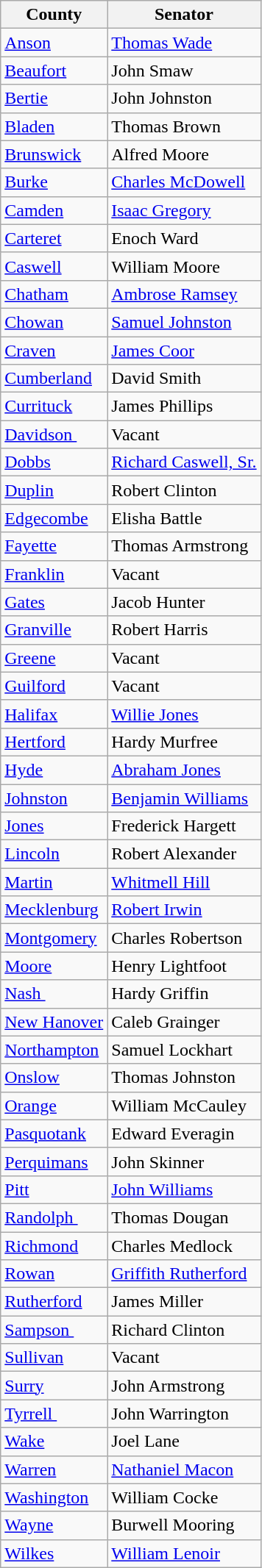<table class="wikitable sortable">
<tr>
<th>County</th>
<th>Senator</th>
</tr>
<tr>
<td><a href='#'>Anson</a></td>
<td data-sort-value="Wade, Thomas"><a href='#'>Thomas Wade</a></td>
</tr>
<tr>
<td><a href='#'>Beaufort</a></td>
<td data-sort-value="Smaw, John">John Smaw</td>
</tr>
<tr>
<td><a href='#'>Bertie</a></td>
<td data-sort-value="Johnston, John">John Johnston</td>
</tr>
<tr>
<td><a href='#'>Bladen</a></td>
<td data-sort-value="Brown, Thomas">Thomas Brown</td>
</tr>
<tr>
<td><a href='#'>Brunswick</a></td>
<td data-sort-value="Moore, Alfred">Alfred Moore</td>
</tr>
<tr>
<td><a href='#'>Burke</a></td>
<td data-sort-value="McDowell, Charles"><a href='#'>Charles McDowell</a></td>
</tr>
<tr>
<td><a href='#'>Camden</a></td>
<td data-sort-value="Gregory, Isaac"><a href='#'>Isaac Gregory</a></td>
</tr>
<tr>
<td><a href='#'>Carteret</a></td>
<td data-sort-value="Ward, Enoch">Enoch Ward</td>
</tr>
<tr>
<td><a href='#'>Caswell</a></td>
<td data-sort-value="Moore, William">William Moore</td>
</tr>
<tr>
<td><a href='#'>Chatham</a></td>
<td data-sort-value="Ramsey, Ambrose"><a href='#'>Ambrose Ramsey</a></td>
</tr>
<tr>
<td><a href='#'>Chowan</a></td>
<td data-sort-value="Johnston, Samuel"><a href='#'>Samuel Johnston</a></td>
</tr>
<tr>
<td><a href='#'>Craven</a></td>
<td data-sort-value="Coor, James"><a href='#'>James Coor</a></td>
</tr>
<tr>
<td><a href='#'>Cumberland</a></td>
<td data-sort-value="Smith, David">David Smith</td>
</tr>
<tr>
<td><a href='#'>Currituck</a></td>
<td data-sort-value="Phillips, James">James Phillips</td>
</tr>
<tr>
<td><a href='#'>Davidson </a></td>
<td data-sort-value="z Vacant">Vacant</td>
</tr>
<tr>
<td><a href='#'>Dobbs</a></td>
<td data-sort-value="Caswell, Richard, Sr."><a href='#'>Richard Caswell, Sr.</a></td>
</tr>
<tr>
<td><a href='#'>Duplin</a></td>
<td data-sort-value="Clinton, Robert">Robert Clinton</td>
</tr>
<tr>
<td><a href='#'>Edgecombe</a></td>
<td data-sort-value="Battle, Elisha">Elisha Battle</td>
</tr>
<tr>
<td><a href='#'>Fayette</a></td>
<td data-sort-value="Armstrong, Thomas">Thomas Armstrong</td>
</tr>
<tr>
<td><a href='#'>Franklin</a></td>
<td data-sort-value="z Vacant">Vacant</td>
</tr>
<tr>
<td><a href='#'>Gates</a></td>
<td data-sort-value="Hunter, Jacob">Jacob Hunter</td>
</tr>
<tr>
<td><a href='#'>Granville</a></td>
<td data-sort-value="Harris, Robert">Robert Harris</td>
</tr>
<tr>
<td><a href='#'>Greene</a></td>
<td data-sort-value="z Vacant">Vacant</td>
</tr>
<tr>
<td><a href='#'>Guilford</a></td>
<td data-sort-value="z Vacant">Vacant</td>
</tr>
<tr>
<td><a href='#'>Halifax</a></td>
<td data-sort-value="Jones, Willie"><a href='#'>Willie Jones</a></td>
</tr>
<tr>
<td><a href='#'>Hertford</a></td>
<td data-sort-value="Murfree, Hardy">Hardy Murfree</td>
</tr>
<tr>
<td><a href='#'>Hyde</a></td>
<td data-sort-value="Jones, Abraham"><a href='#'>Abraham Jones</a></td>
</tr>
<tr>
<td><a href='#'>Johnston</a></td>
<td data-sort-value="Williams, Benjamin"><a href='#'>Benjamin Williams</a></td>
</tr>
<tr>
<td><a href='#'>Jones</a></td>
<td data-sort-value="Hargett, Frederick">Frederick Hargett</td>
</tr>
<tr>
<td><a href='#'>Lincoln</a></td>
<td data-sort-value="Alexander, Robert">Robert Alexander</td>
</tr>
<tr>
<td><a href='#'>Martin</a></td>
<td data-sort-value="Hill, Whitmell"><a href='#'>Whitmell Hill</a></td>
</tr>
<tr>
<td><a href='#'>Mecklenburg</a></td>
<td data-sort-value="Irwin, Robert"><a href='#'>Robert Irwin</a></td>
</tr>
<tr>
<td><a href='#'>Montgomery</a></td>
<td data-sort-value="Robertson, Charles">Charles Robertson</td>
</tr>
<tr>
<td><a href='#'>Moore</a></td>
<td data-sort-value="Lightfoot, Henry">Henry Lightfoot</td>
</tr>
<tr>
<td><a href='#'>Nash </a></td>
<td data-sort-value="Griffin, Hardy">Hardy Griffin</td>
</tr>
<tr>
<td><a href='#'>New Hanover</a></td>
<td data-sort-value="Grainger, Caleb">Caleb Grainger</td>
</tr>
<tr>
<td><a href='#'>Northampton</a></td>
<td data-sort-value="Lockhart, Samuel">Samuel Lockhart</td>
</tr>
<tr>
<td><a href='#'>Onslow</a></td>
<td data-sort-value="Johnston, Thomas">Thomas Johnston</td>
</tr>
<tr>
<td><a href='#'>Orange</a></td>
<td data-sort-value="McCauley, William">William McCauley</td>
</tr>
<tr>
<td><a href='#'>Pasquotank</a></td>
<td data-sort-value="Everagin, Edward">Edward Everagin</td>
</tr>
<tr>
<td><a href='#'>Perquimans</a></td>
<td data-sort-value="Skinner, John">John Skinner</td>
</tr>
<tr>
<td><a href='#'>Pitt</a></td>
<td data-sort-value="Williams, John"><a href='#'>John Williams</a></td>
</tr>
<tr>
<td><a href='#'>Randolph </a></td>
<td data-sort-value="Dougan, Thomas">Thomas Dougan</td>
</tr>
<tr>
<td><a href='#'>Richmond</a></td>
<td data-sort-value="Medlock, Charles">Charles Medlock</td>
</tr>
<tr>
<td><a href='#'>Rowan</a></td>
<td data-sort-value="Rutherford, Griffith"><a href='#'>Griffith Rutherford</a></td>
</tr>
<tr>
<td><a href='#'>Rutherford</a></td>
<td data-sort-value="Miller, James">James Miller</td>
</tr>
<tr>
<td><a href='#'>Sampson </a></td>
<td data-sort-value="Clinton, Richard">Richard Clinton</td>
</tr>
<tr>
<td><a href='#'>Sullivan</a></td>
<td data-sort-value="z Vacant">Vacant</td>
</tr>
<tr>
<td><a href='#'>Surry</a></td>
<td data-sort-value="Armstrong, John">John Armstrong</td>
</tr>
<tr>
<td><a href='#'>Tyrrell </a></td>
<td data-sort-value="Warrington, John">John Warrington</td>
</tr>
<tr>
<td><a href='#'>Wake</a></td>
<td data-sort-value="Lane, Joel">Joel Lane</td>
</tr>
<tr>
<td><a href='#'>Warren</a></td>
<td data-sort-value="Macon, Nathaniel"><a href='#'>Nathaniel Macon</a></td>
</tr>
<tr>
<td><a href='#'>Washington</a></td>
<td data-sort-value="Cocke, William">William Cocke</td>
</tr>
<tr>
<td><a href='#'>Wayne</a></td>
<td data-sort-value="Mooring, Burwell">Burwell Mooring</td>
</tr>
<tr>
<td><a href='#'>Wilkes</a></td>
<td data-sort-value="Lenoir, William"><a href='#'>William Lenoir</a></td>
</tr>
</table>
